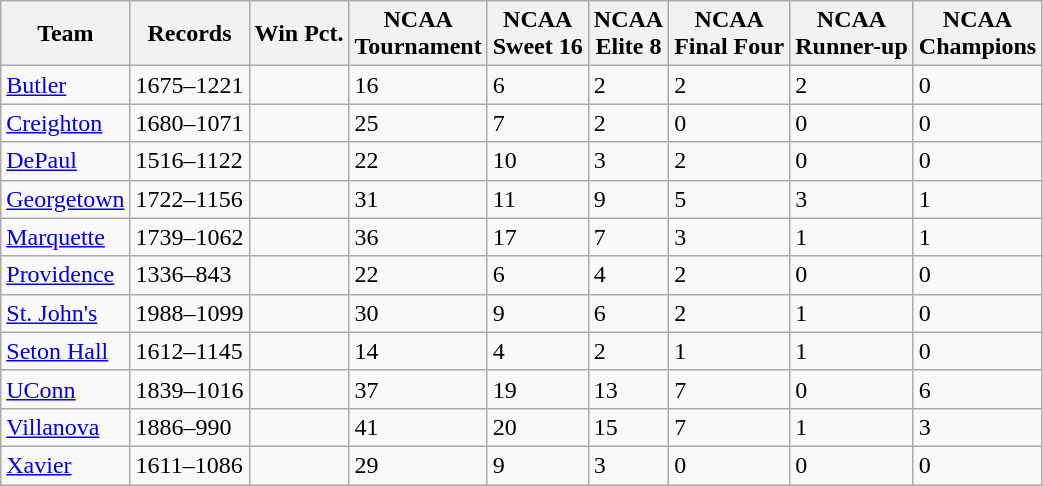<table class="wikitable">
<tr>
<th>Team</th>
<th>Records</th>
<th>Win Pct.</th>
<th>NCAA <br> Tournament</th>
<th>NCAA <br> Sweet 16</th>
<th>NCAA <br> Elite 8</th>
<th>NCAA <br> Final Four</th>
<th>NCAA <br> Runner-up</th>
<th>NCAA <br> Champions</th>
</tr>
<tr>
<td><a href='#'>Butler</a></td>
<td>1675–1221</td>
<td></td>
<td>16</td>
<td>6</td>
<td>2</td>
<td>2</td>
<td>2</td>
<td>0</td>
</tr>
<tr>
<td><a href='#'>Creighton</a></td>
<td>1680–1071</td>
<td></td>
<td>25</td>
<td>7</td>
<td>2</td>
<td>0</td>
<td>0</td>
<td>0</td>
</tr>
<tr>
<td><a href='#'>DePaul</a></td>
<td>1516–1122</td>
<td></td>
<td>22</td>
<td>10</td>
<td>3</td>
<td>2</td>
<td>0</td>
<td>0</td>
</tr>
<tr>
<td><a href='#'>Georgetown</a></td>
<td>1722–1156</td>
<td></td>
<td>31</td>
<td>11</td>
<td>9</td>
<td>5</td>
<td>3</td>
<td>1</td>
</tr>
<tr>
<td><a href='#'>Marquette</a></td>
<td>1739–1062</td>
<td></td>
<td>36</td>
<td>17</td>
<td>7</td>
<td>3</td>
<td>1</td>
<td>1</td>
</tr>
<tr>
<td><a href='#'>Providence</a></td>
<td>1336–843</td>
<td></td>
<td>22</td>
<td>6</td>
<td>4</td>
<td>2</td>
<td>0</td>
<td>0</td>
</tr>
<tr>
<td><a href='#'>St. John's</a></td>
<td>1988–1099</td>
<td></td>
<td>30</td>
<td>9</td>
<td>6</td>
<td>2</td>
<td>1</td>
<td>0</td>
</tr>
<tr>
<td><a href='#'>Seton Hall</a></td>
<td>1612–1145</td>
<td></td>
<td>14</td>
<td>4</td>
<td>2</td>
<td>1</td>
<td>1</td>
<td>0</td>
</tr>
<tr>
<td><a href='#'>UConn</a></td>
<td>1839–1016</td>
<td></td>
<td>37</td>
<td>19</td>
<td>13</td>
<td>7</td>
<td>0</td>
<td>6</td>
</tr>
<tr>
<td><a href='#'>Villanova</a></td>
<td>1886–990</td>
<td></td>
<td>41</td>
<td>20</td>
<td>15</td>
<td>7</td>
<td>1</td>
<td>3</td>
</tr>
<tr>
<td><a href='#'>Xavier</a></td>
<td>1611–1086</td>
<td></td>
<td>29</td>
<td>9</td>
<td>3</td>
<td>0</td>
<td>0</td>
<td>0</td>
</tr>
</table>
